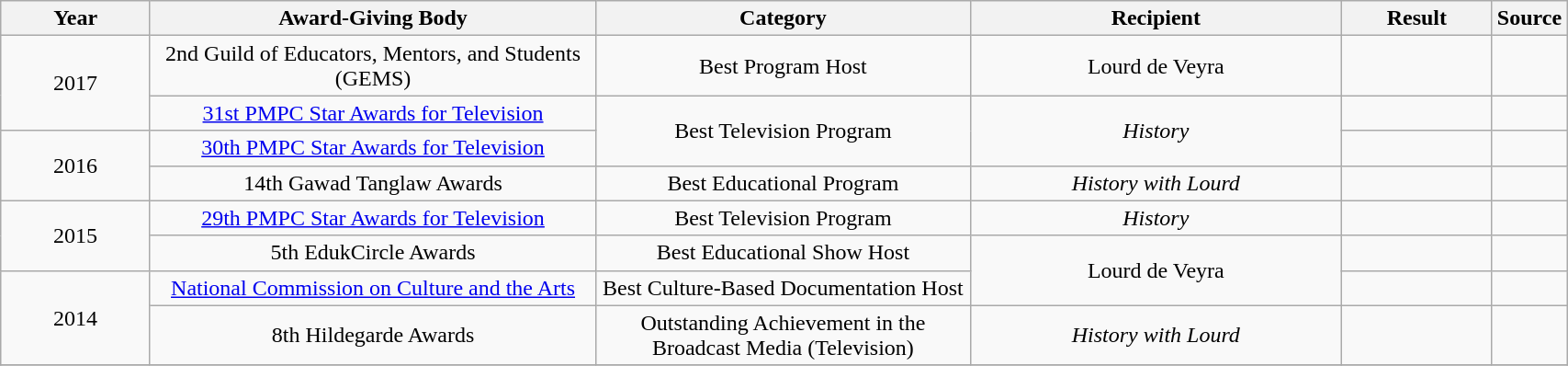<table | width="90%" class="wikitable sortable" | style="text-align:center;">
<tr>
<th width="10%">Year</th>
<th width="30%">Award-Giving Body</th>
<th width="25%">Category</th>
<th width="25%">Recipient</th>
<th width="10%">Result</th>
<th width="10%">Source</th>
</tr>
<tr>
<td rowspan="2">2017</td>
<td>2nd Guild of Educators, Mentors, and Students (GEMS)</td>
<td>Best Program Host</td>
<td>Lourd de Veyra</td>
<td></td>
<td></td>
</tr>
<tr>
<td><a href='#'>31st PMPC Star Awards for Television</a></td>
<td rowspan="2">Best Television Program</td>
<td rowspan="2"><em>History</em></td>
<td></td>
<td></td>
</tr>
<tr>
<td rowspan="2">2016</td>
<td><a href='#'>30th PMPC Star Awards for Television</a></td>
<td></td>
<td></td>
</tr>
<tr>
<td>14th Gawad Tanglaw Awards</td>
<td>Best Educational Program</td>
<td><em>History with Lourd</em></td>
<td></td>
<td></td>
</tr>
<tr>
<td rowspan="2">2015</td>
<td><a href='#'>29th PMPC Star Awards for Television</a></td>
<td>Best Television Program</td>
<td><em>History</em></td>
<td></td>
<td></td>
</tr>
<tr>
<td>5th EdukCircle Awards</td>
<td>Best Educational Show Host</td>
<td rowspan="2">Lourd de Veyra</td>
<td></td>
<td></td>
</tr>
<tr>
<td rowspan="2">2014</td>
<td><a href='#'>National Commission on Culture and the Arts</a></td>
<td>Best Culture-Based Documentation Host</td>
<td></td>
<td></td>
</tr>
<tr>
<td>8th Hildegarde Awards</td>
<td>Outstanding Achievement in the Broadcast Media (Television)</td>
<td><em>History with Lourd</em></td>
<td></td>
<td></td>
</tr>
<tr>
</tr>
</table>
